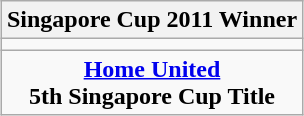<table class="wikitable" style="text-align: center; margin: 0 auto;">
<tr>
<th>Singapore Cup 2011 Winner</th>
</tr>
<tr>
<td></td>
</tr>
<tr>
<td><strong><a href='#'>Home United</a></strong><br><strong>5th Singapore Cup Title</strong></td>
</tr>
</table>
